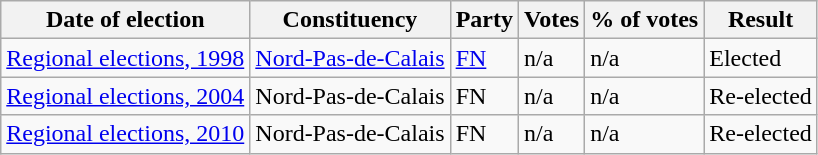<table class="wikitable">
<tr>
<th>Date of election</th>
<th>Constituency</th>
<th>Party</th>
<th>Votes</th>
<th>% of votes</th>
<th>Result</th>
</tr>
<tr>
<td><a href='#'>Regional elections, 1998</a></td>
<td><a href='#'>Nord-Pas-de-Calais</a></td>
<td><a href='#'>FN</a></td>
<td>n/a</td>
<td>n/a</td>
<td>Elected</td>
</tr>
<tr>
<td><a href='#'>Regional elections, 2004</a></td>
<td>Nord-Pas-de-Calais</td>
<td>FN</td>
<td>n/a</td>
<td>n/a</td>
<td>Re-elected</td>
</tr>
<tr>
<td><a href='#'>Regional elections, 2010</a></td>
<td>Nord-Pas-de-Calais</td>
<td>FN</td>
<td>n/a</td>
<td>n/a</td>
<td>Re-elected</td>
</tr>
</table>
